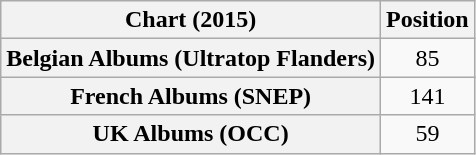<table class="wikitable sortable plainrowheaders" style="text-align:center">
<tr>
<th scope="col">Chart (2015)</th>
<th scope="col">Position</th>
</tr>
<tr>
<th scope="row">Belgian Albums (Ultratop Flanders)</th>
<td>85</td>
</tr>
<tr>
<th scope="row">French Albums (SNEP)</th>
<td>141</td>
</tr>
<tr>
<th scope="row">UK Albums (OCC)</th>
<td>59</td>
</tr>
</table>
